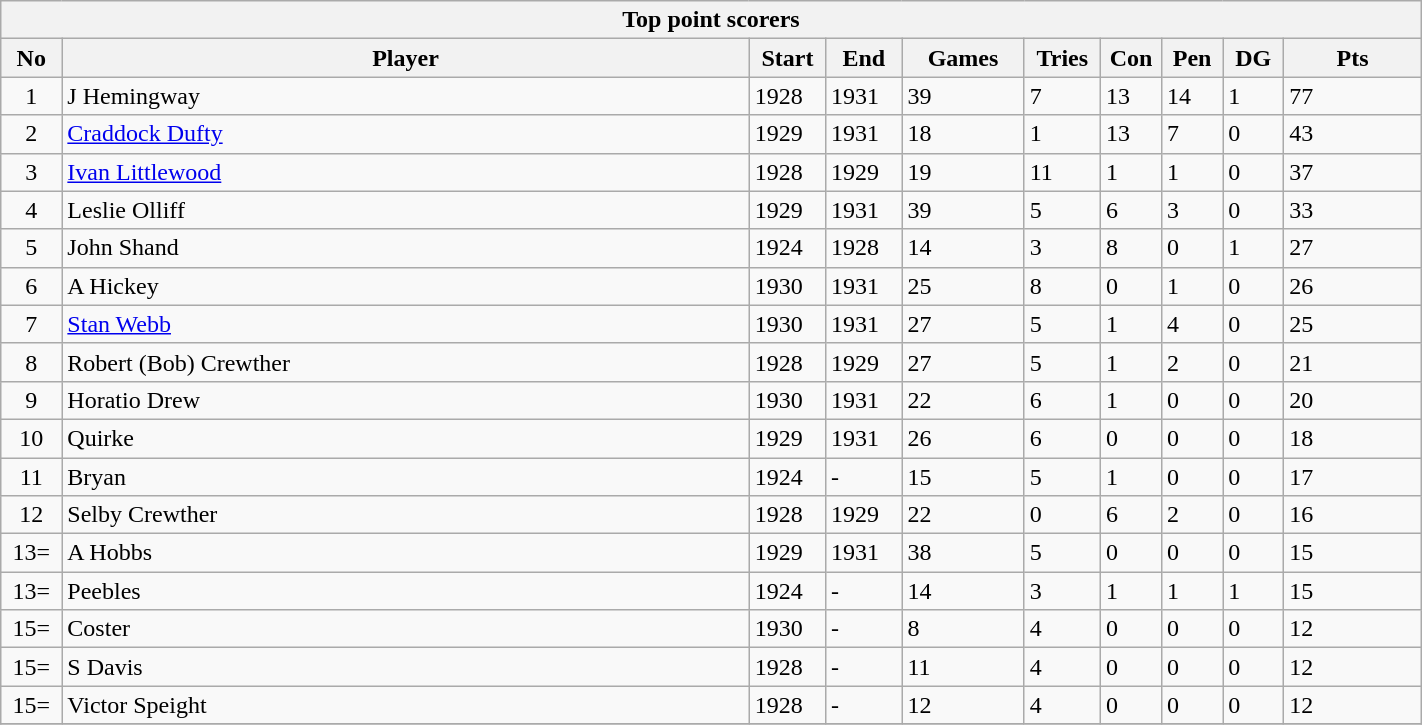<table class="wikitable collapsible sortable" style="text-align:left; font-size:100%; width:75%;">
<tr>
<th colspan="75%">Top point scorers</th>
</tr>
<tr>
<th style="width:4%;">No</th>
<th style="width:45%;">Player</th>
<th style="width:5%;">Start</th>
<th style="width:5%;">End</th>
<th style="width:8%;">Games</th>
<th style="width:5%;">Tries</th>
<th style="width:4%;">Con</th>
<th style="width:4%;">Pen</th>
<th style="width:4%;">DG</th>
<th style="width:9%;">Pts<br></th>
</tr>
<tr>
<td style="text-align:center;">1</td>
<td>J Hemingway</td>
<td>1928</td>
<td>1931</td>
<td>39</td>
<td>7</td>
<td>13</td>
<td>14</td>
<td>1</td>
<td>77</td>
</tr>
<tr>
<td style="text-align:center;">2</td>
<td><a href='#'>Craddock Dufty</a></td>
<td>1929</td>
<td>1931</td>
<td>18</td>
<td>1</td>
<td>13</td>
<td>7</td>
<td>0</td>
<td>43</td>
</tr>
<tr>
<td style="text-align:center;">3</td>
<td><a href='#'>Ivan Littlewood</a></td>
<td>1928</td>
<td>1929</td>
<td>19</td>
<td>11</td>
<td>1</td>
<td>1</td>
<td>0</td>
<td>37</td>
</tr>
<tr>
<td style="text-align:center;">4</td>
<td>Leslie Olliff</td>
<td>1929</td>
<td>1931</td>
<td>39</td>
<td>5</td>
<td>6</td>
<td>3</td>
<td>0</td>
<td>33</td>
</tr>
<tr>
<td style="text-align:center;">5</td>
<td>John Shand</td>
<td>1924</td>
<td>1928</td>
<td>14</td>
<td>3</td>
<td>8</td>
<td>0</td>
<td>1</td>
<td>27</td>
</tr>
<tr>
<td style="text-align:center;">6</td>
<td>A Hickey</td>
<td>1930</td>
<td>1931</td>
<td>25</td>
<td>8</td>
<td>0</td>
<td>1</td>
<td>0</td>
<td>26</td>
</tr>
<tr>
<td style="text-align:center;">7</td>
<td><a href='#'>Stan Webb</a></td>
<td>1930</td>
<td>1931</td>
<td>27</td>
<td>5</td>
<td>1</td>
<td>4</td>
<td>0</td>
<td>25</td>
</tr>
<tr>
<td style="text-align:center;">8</td>
<td>Robert (Bob) Crewther</td>
<td>1928</td>
<td>1929</td>
<td>27</td>
<td>5</td>
<td>1</td>
<td>2</td>
<td>0</td>
<td>21</td>
</tr>
<tr>
<td style="text-align:center;">9</td>
<td>Horatio Drew</td>
<td>1930</td>
<td>1931</td>
<td>22</td>
<td>6</td>
<td>1</td>
<td>0</td>
<td>0</td>
<td>20</td>
</tr>
<tr>
<td style="text-align:center;">10</td>
<td>Quirke</td>
<td>1929</td>
<td>1931</td>
<td>26</td>
<td>6</td>
<td>0</td>
<td>0</td>
<td>0</td>
<td>18</td>
</tr>
<tr>
<td style="text-align:center;">11</td>
<td>Bryan</td>
<td>1924</td>
<td>-</td>
<td>15</td>
<td>5</td>
<td>1</td>
<td>0</td>
<td>0</td>
<td>17</td>
</tr>
<tr>
<td style="text-align:center;">12</td>
<td>Selby Crewther</td>
<td>1928</td>
<td>1929</td>
<td>22</td>
<td>0</td>
<td>6</td>
<td>2</td>
<td>0</td>
<td>16</td>
</tr>
<tr>
<td style="text-align:center;">13=</td>
<td>A Hobbs</td>
<td>1929</td>
<td>1931</td>
<td>38</td>
<td>5</td>
<td>0</td>
<td>0</td>
<td>0</td>
<td>15</td>
</tr>
<tr>
<td style="text-align:center;">13=</td>
<td>Peebles</td>
<td>1924</td>
<td>-</td>
<td>14</td>
<td>3</td>
<td>1</td>
<td>1</td>
<td>1</td>
<td>15</td>
</tr>
<tr>
<td style="text-align:center;">15=</td>
<td>Coster</td>
<td>1930</td>
<td>-</td>
<td>8</td>
<td>4</td>
<td>0</td>
<td>0</td>
<td>0</td>
<td>12</td>
</tr>
<tr>
<td style="text-align:center;">15=</td>
<td>S Davis</td>
<td>1928</td>
<td>-</td>
<td>11</td>
<td>4</td>
<td>0</td>
<td>0</td>
<td>0</td>
<td>12</td>
</tr>
<tr>
<td style="text-align:center;">15=</td>
<td>Victor Speight</td>
<td>1928</td>
<td>-</td>
<td>12</td>
<td>4</td>
<td>0</td>
<td>0</td>
<td>0</td>
<td>12</td>
</tr>
<tr>
</tr>
</table>
